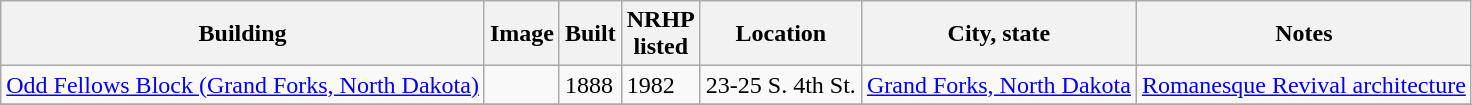<table class="wikitable sortable">
<tr>
<th>Building<br></th>
<th class="unsortable">Image</th>
<th>Built</th>
<th>NRHP<br>listed</th>
<th>Location</th>
<th>City, state</th>
<th class="unsortable">Notes</th>
</tr>
<tr>
<td><a href='#'>Odd Fellows Block (Grand Forks, North Dakota)</a></td>
<td></td>
<td>1888</td>
<td>1982</td>
<td>23-25 S. 4th St.<br><small></small></td>
<td><a href='#'>Grand Forks, North Dakota</a></td>
<td><a href='#'>Romanesque Revival architecture</a></td>
</tr>
<tr>
</tr>
</table>
